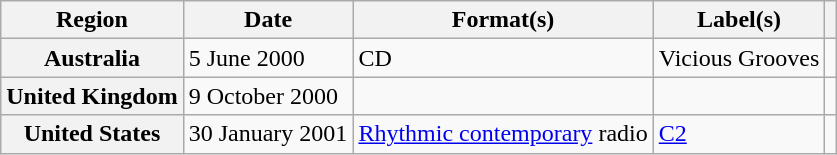<table class="wikitable plainrowheaders">
<tr>
<th scope="col">Region</th>
<th scope="col">Date</th>
<th scope="col">Format(s)</th>
<th scope="col">Label(s)</th>
<th scope="col"></th>
</tr>
<tr>
<th scope="row">Australia</th>
<td>5 June 2000</td>
<td>CD</td>
<td>Vicious Grooves</td>
<td align="center"></td>
</tr>
<tr>
<th scope="row">United Kingdom</th>
<td>9 October 2000</td>
<td></td>
<td></td>
<td align="center"></td>
</tr>
<tr>
<th scope="row">United States</th>
<td>30 January 2001</td>
<td><a href='#'>Rhythmic contemporary</a> radio</td>
<td><a href='#'>C2</a></td>
<td align="center"></td>
</tr>
</table>
